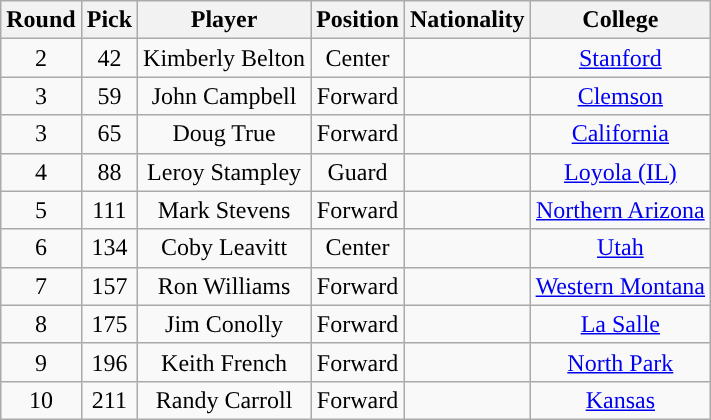<table class="wikitable sortable sortable">
<tr>
<th>Round</th>
<th>Pick</th>
<th>Player</th>
<th>Position</th>
<th>Nationality</th>
<th>College</th>
</tr>
<tr style="text-align: center">
<td>2</td>
<td>42</td>
<td>Kimberly Belton</td>
<td>Center</td>
<td></td>
<td><a href='#'>Stanford</a></td>
</tr>
<tr style="text-align: center">
<td>3</td>
<td>59</td>
<td>John Campbell</td>
<td>Forward</td>
<td></td>
<td><a href='#'>Clemson</a></td>
</tr>
<tr style="text-align: center">
<td>3</td>
<td>65</td>
<td>Doug True</td>
<td>Forward</td>
<td></td>
<td><a href='#'>California</a></td>
</tr>
<tr style="text-align: center">
<td>4</td>
<td>88</td>
<td>Leroy Stampley</td>
<td>Guard</td>
<td></td>
<td><a href='#'>Loyola (IL)</a></td>
</tr>
<tr style="text-align: center">
<td>5</td>
<td>111</td>
<td>Mark Stevens</td>
<td>Forward</td>
<td></td>
<td><a href='#'>Northern Arizona</a></td>
</tr>
<tr style="text-align: center">
<td>6</td>
<td>134</td>
<td>Coby Leavitt</td>
<td>Center</td>
<td></td>
<td><a href='#'>Utah</a></td>
</tr>
<tr style="text-align: center">
<td>7</td>
<td>157</td>
<td>Ron Williams</td>
<td>Forward</td>
<td></td>
<td><a href='#'>Western Montana</a></td>
</tr>
<tr style="text-align: center">
<td>8</td>
<td>175</td>
<td>Jim Conolly</td>
<td>Forward</td>
<td></td>
<td><a href='#'>La Salle</a></td>
</tr>
<tr style="text-align: center">
<td>9</td>
<td>196</td>
<td>Keith French</td>
<td>Forward</td>
<td></td>
<td><a href='#'>North Park</a></td>
</tr>
<tr style="text-align: center">
<td>10</td>
<td>211</td>
<td>Randy Carroll</td>
<td>Forward</td>
<td></td>
<td><a href='#'>Kansas</a></td>
</tr>
</table>
